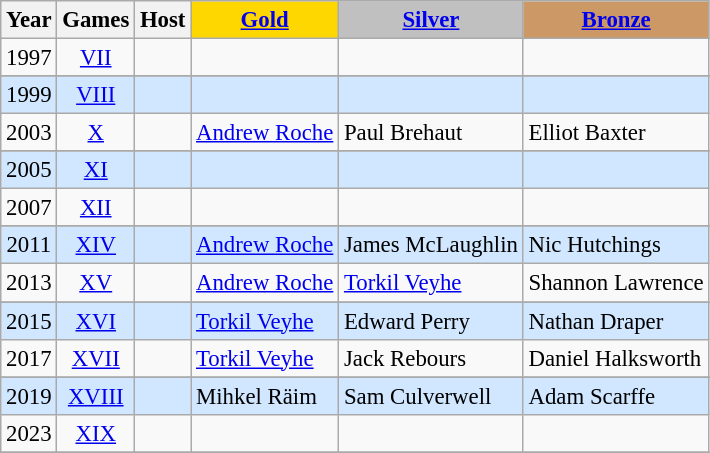<table class="wikitable" style="text-align: center; font-size:95%;">
<tr>
<th>Year</th>
<th>Games</th>
<th>Host</th>
<th style="background-color: gold"><a href='#'>Gold</a></th>
<th style="background-color: silver"><a href='#'>Silver</a></th>
<th style="background-color: #CC9966"><a href='#'>Bronze</a></th>
</tr>
<tr>
<td>1997</td>
<td align=center><a href='#'>VII</a></td>
<td align="left"></td>
<td align="left"></td>
<td align="left"></td>
<td align="left"></td>
</tr>
<tr>
</tr>
<tr style="text-align:center; background:#d0e7ff;">
<td>1999</td>
<td align=center><a href='#'>VIII</a></td>
<td align="left"></td>
<td align="left"></td>
<td align="left"></td>
<td align="left"></td>
</tr>
<tr>
<td>2003</td>
<td align=center><a href='#'>X</a></td>
<td align="left"></td>
<td align="left"><a href='#'>Andrew Roche</a><br></td>
<td align="left">Paul Brehaut<br></td>
<td align="left">Elliot Baxter<br></td>
</tr>
<tr>
</tr>
<tr style="text-align:center; background:#d0e7ff;">
<td>2005</td>
<td align=center><a href='#'>XI</a></td>
<td align="left"></td>
<td align="left"></td>
<td align="left"></td>
<td align="left"></td>
</tr>
<tr>
<td>2007</td>
<td align=center><a href='#'>XII</a></td>
<td align="left"></td>
<td align="left"></td>
<td align="left"></td>
<td align="left"></td>
</tr>
<tr>
</tr>
<tr style="text-align:center; background:#d0e7ff;">
<td>2011</td>
<td align=center><a href='#'>XIV</a></td>
<td align="left"></td>
<td align="left"><a href='#'>Andrew Roche</a> <br> </td>
<td align="left">James McLaughlin <br> </td>
<td align="left">Nic Hutchings <br> </td>
</tr>
<tr>
<td>2013</td>
<td align=center><a href='#'>XV</a></td>
<td align="left"></td>
<td align="left"><a href='#'>Andrew Roche</a> <br> </td>
<td align="left"><a href='#'>Torkil Veyhe</a> <br> </td>
<td align="left">Shannon Lawrence <br> </td>
</tr>
<tr>
</tr>
<tr style="text-align:center; background:#d0e7ff;">
<td>2015</td>
<td align=center><a href='#'>XVI</a></td>
<td align="left"></td>
<td align="left"><a href='#'>Torkil Veyhe</a><br></td>
<td align="left">Edward Perry<br></td>
<td align="left">Nathan Draper<br></td>
</tr>
<tr>
<td>2017</td>
<td align=center><a href='#'>XVII</a></td>
<td align="left"></td>
<td align="left"><a href='#'>Torkil Veyhe</a><br></td>
<td align="left">Jack Rebours<br></td>
<td align="left">Daniel Halksworth<br></td>
</tr>
<tr>
</tr>
<tr style="text-align:center; background:#d0e7ff;">
<td>2019</td>
<td align=center><a href='#'>XVIII</a></td>
<td align="left"></td>
<td align="left">Mihkel Räim <br> </td>
<td align="left">Sam Culverwell<br></td>
<td align="left">Adam Scarffe<br></td>
</tr>
<tr>
<td>2023</td>
<td align=center><a href='#'>XIX</a></td>
<td align="left"></td>
<td align="left"></td>
<td align="left"></td>
<td align="left"></td>
</tr>
<tr>
</tr>
</table>
